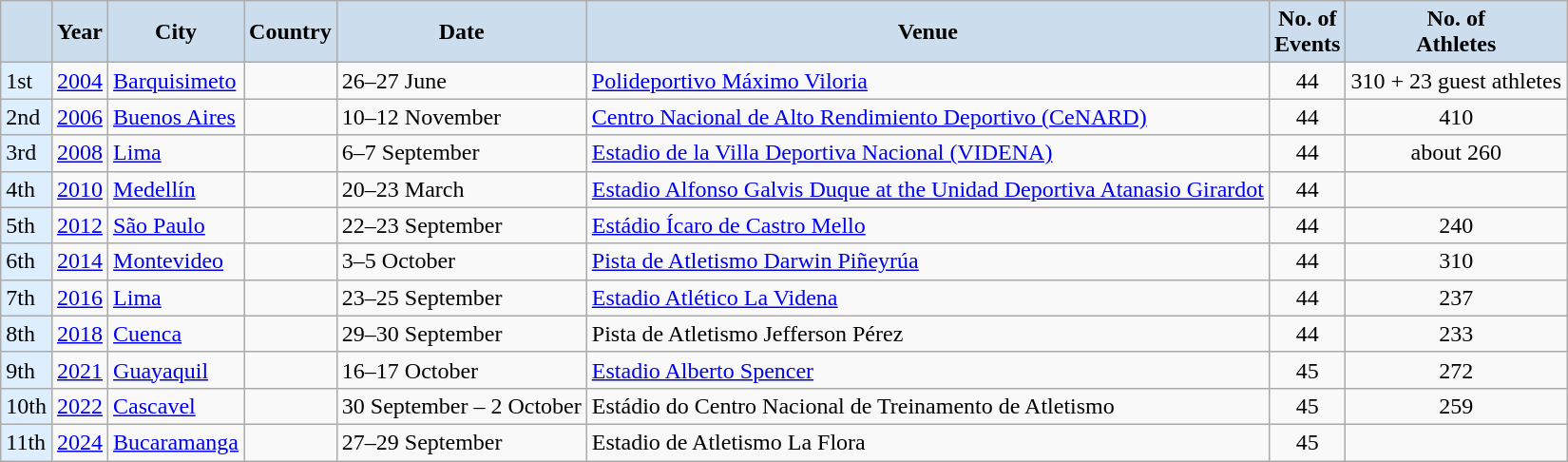<table class="wikitable" align="center">
<tr>
<th style="background-color: #CCDDEE;"></th>
<th style="background-color: #CCDDEE;">Year</th>
<th style="background-color: #CCDDEE;">City</th>
<th style="background-color: #CCDDEE;">Country</th>
<th style="background-color: #CCDDEE;">Date</th>
<th style="background-color: #CCDDEE;">Venue</th>
<th style="background-color: #CCDDEE;">No. of <br>Events</th>
<th style="background-color: #CCDDEE;">No. of<br>Athletes</th>
</tr>
<tr>
<td bgcolor=DDEEFF>1st</td>
<td><a href='#'>2004</a></td>
<td><a href='#'>Barquisimeto</a></td>
<td></td>
<td>26–27 June</td>
<td><a href='#'>Polideportivo Máximo Viloria</a></td>
<td align="center">44</td>
<td align="center">310 + 23 guest athletes</td>
</tr>
<tr>
<td bgcolor=DDEEFF>2nd</td>
<td><a href='#'>2006</a></td>
<td><a href='#'>Buenos Aires</a></td>
<td></td>
<td>10–12 November</td>
<td><a href='#'>Centro Nacional de Alto Rendimiento Deportivo (CeNARD)</a></td>
<td align="center">44</td>
<td align="center">410</td>
</tr>
<tr>
<td bgcolor=DDEEFF>3rd</td>
<td><a href='#'>2008</a></td>
<td><a href='#'>Lima</a></td>
<td></td>
<td>6–7 September</td>
<td><a href='#'>Estadio de la Villa Deportiva Nacional (VIDENA)</a></td>
<td align="center">44</td>
<td align="center">about 260</td>
</tr>
<tr>
<td bgcolor=DDEEFF>4th</td>
<td><a href='#'>2010</a></td>
<td><a href='#'>Medellín</a></td>
<td></td>
<td>20–23 March</td>
<td><a href='#'>Estadio Alfonso Galvis Duque at the Unidad Deportiva Atanasio Girardot</a></td>
<td align="center">44</td>
<td></td>
</tr>
<tr>
<td bgcolor=DDEEFF>5th</td>
<td><a href='#'>2012</a></td>
<td><a href='#'>São Paulo</a></td>
<td></td>
<td>22–23 September</td>
<td><a href='#'>Estádio Ícaro de Castro Mello</a></td>
<td align="center">44</td>
<td align="center">240</td>
</tr>
<tr>
<td bgcolor=DDEEFF>6th</td>
<td><a href='#'>2014</a></td>
<td><a href='#'>Montevideo</a></td>
<td></td>
<td>3–5 October</td>
<td><a href='#'>Pista de Atletismo Darwin Piñeyrúa</a></td>
<td align="center">44</td>
<td align="center">310</td>
</tr>
<tr>
<td bgcolor=DDEEFF>7th</td>
<td><a href='#'>2016</a></td>
<td><a href='#'>Lima</a></td>
<td></td>
<td>23–25 September</td>
<td><a href='#'>Estadio Atlético La Videna</a></td>
<td align="center">44</td>
<td align="center">237</td>
</tr>
<tr>
<td bgcolor=DDEEFF>8th</td>
<td><a href='#'>2018</a></td>
<td><a href='#'>Cuenca</a></td>
<td></td>
<td>29–30 September</td>
<td>Pista de Atletismo Jefferson Pérez</td>
<td align="center">44</td>
<td align="center">233</td>
</tr>
<tr>
<td bgcolor=DDEEFF>9th</td>
<td><a href='#'>2021</a></td>
<td><a href='#'>Guayaquil</a></td>
<td></td>
<td>16–17 October</td>
<td><a href='#'>Estadio Alberto Spencer</a></td>
<td align="center">45</td>
<td align="center">272</td>
</tr>
<tr>
<td bgcolor=DDEEFF>10th</td>
<td><a href='#'>2022</a></td>
<td><a href='#'>Cascavel</a></td>
<td></td>
<td>30 September – 2 October</td>
<td>Estádio do Centro Nacional de Treinamento de Atletismo</td>
<td align="center">45</td>
<td align="center">259</td>
</tr>
<tr>
<td bgcolor=DDEEFF>11th</td>
<td><a href='#'>2024</a></td>
<td><a href='#'>Bucaramanga</a></td>
<td></td>
<td>27–29 September</td>
<td>Estadio de Atletismo La Flora</td>
<td align="center">45</td>
<td align="center"></td>
</tr>
</table>
